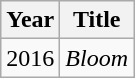<table class="wikitable">
<tr>
<th>Year</th>
<th>Title</th>
</tr>
<tr>
<td>2016</td>
<td><em>Bloom</em></td>
</tr>
</table>
